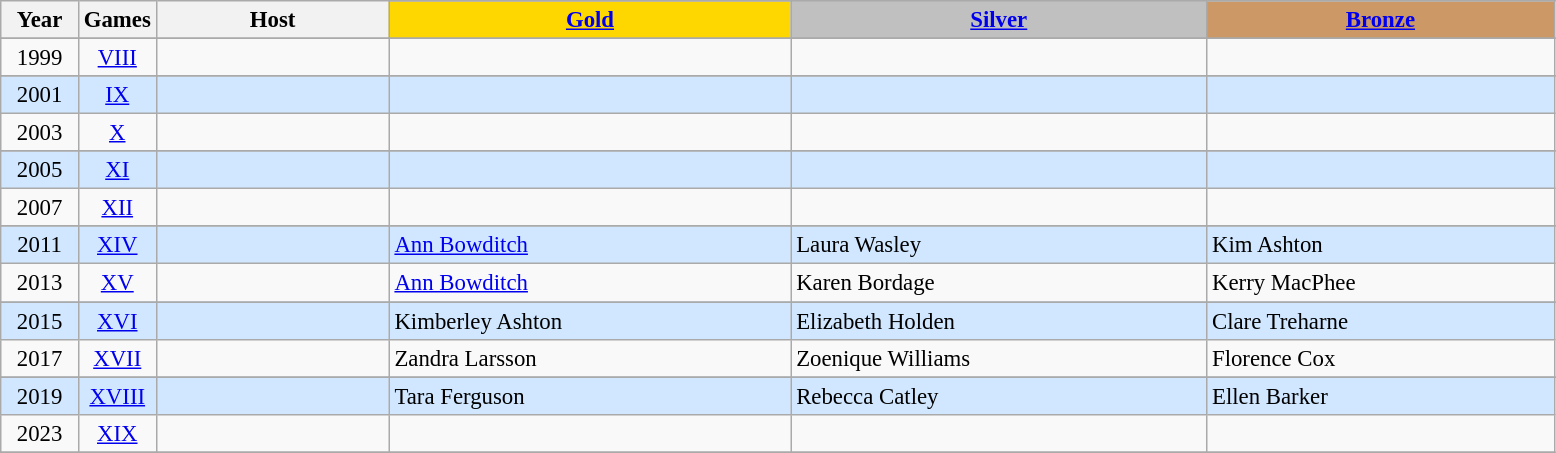<table class="wikitable" style="text-align: center; font-size:95%;">
<tr>
<th rowspan="2" style="width:5%;">Year</th>
<th rowspan="2" style="width:5%;">Games</th>
<th rowspan="2" style="width:15%;">Host</th>
</tr>
<tr>
<th style="background-color: gold"><a href='#'>Gold</a></th>
<th style="background-color: silver"><a href='#'>Silver</a></th>
<th style="background-color: #CC9966"><a href='#'>Bronze</a></th>
</tr>
<tr>
</tr>
<tr>
<td>1999</td>
<td align=center><a href='#'>VIII</a></td>
<td align="left"></td>
<td align="left"></td>
<td align="left"></td>
<td align="left"></td>
</tr>
<tr>
</tr>
<tr style="text-align:center; background:#d0e7ff;">
<td>2001</td>
<td align=center><a href='#'>IX</a></td>
<td align="left"></td>
<td align="left"></td>
<td align="left"></td>
<td align="left"></td>
</tr>
<tr>
<td>2003</td>
<td align=center><a href='#'>X</a></td>
<td align="left"></td>
<td align="left"></td>
<td align="left"></td>
<td align="left"></td>
</tr>
<tr>
</tr>
<tr style="text-align:center; background:#d0e7ff;">
<td>2005</td>
<td align=center><a href='#'>XI</a></td>
<td align="left"></td>
<td align="left"></td>
<td align="left"></td>
<td align="left"></td>
</tr>
<tr>
<td>2007</td>
<td align=center><a href='#'>XII</a></td>
<td align="left"></td>
<td align="left"></td>
<td align="left"></td>
<td align="left"></td>
</tr>
<tr>
</tr>
<tr style="text-align:center; background:#d0e7ff;">
<td>2011</td>
<td align=center><a href='#'>XIV</a></td>
<td align="left"></td>
<td align="left"><a href='#'>Ann Bowditch</a> <br> </td>
<td align="left">Laura Wasley <br> </td>
<td align="left">Kim Ashton <br> </td>
</tr>
<tr>
<td>2013</td>
<td align=center><a href='#'>XV</a></td>
<td align="left"></td>
<td align="left"><a href='#'>Ann Bowditch</a> <br> </td>
<td align="left">Karen Bordage <br> </td>
<td align="left">Kerry MacPhee <br> </td>
</tr>
<tr>
</tr>
<tr style="text-align:center; background:#d0e7ff;">
<td>2015</td>
<td align=center><a href='#'>XVI</a></td>
<td align="left"></td>
<td align="left">Kimberley Ashton <br> </td>
<td align="left">Elizabeth Holden <br> </td>
<td align="left">Clare Treharne <br> </td>
</tr>
<tr>
<td>2017</td>
<td align=center><a href='#'>XVII</a></td>
<td align="left"></td>
<td align="left">Zandra Larsson <br> </td>
<td align="left">Zoenique Williams <br> </td>
<td align="left">Florence Cox <br> </td>
</tr>
<tr>
</tr>
<tr style="text-align:center; background:#d0e7ff;">
<td>2019</td>
<td align=center><a href='#'>XVIII</a></td>
<td align="left"></td>
<td align="left">Tara Ferguson <br> </td>
<td align="left">Rebecca Catley <br> </td>
<td align="left">Ellen Barker <br> </td>
</tr>
<tr>
<td>2023</td>
<td align=center><a href='#'>XIX</a></td>
<td align="left"></td>
<td align="left"></td>
<td align="left"></td>
<td align="left"></td>
</tr>
<tr>
</tr>
</table>
